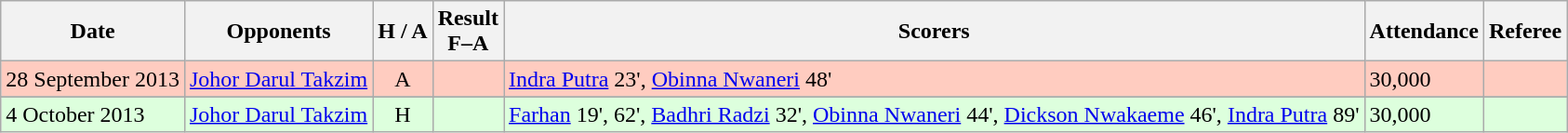<table class="wikitable" style="text-align:center">
<tr>
<th>Date</th>
<th>Opponents</th>
<th>H / A</th>
<th>Result<br>F–A</th>
<th>Scorers</th>
<th>Attendance</th>
<th>Referee</th>
</tr>
<tr bgcolor="#FFCCC">
<td align="left">28 September 2013</td>
<td align="left">  <a href='#'>Johor Darul Takzim</a></td>
<td>A</td>
<td></td>
<td align="left"><a href='#'>Indra Putra</a> 23', <a href='#'>Obinna Nwaneri</a> 48'</td>
<td align="left">30,000</td>
<td align="left"></td>
</tr>
<tr>
</tr>
<tr bgcolor="#ddffdd">
<td align="left">4 October 2013</td>
<td align="left">  <a href='#'>Johor Darul Takzim</a></td>
<td>H</td>
<td></td>
<td align="left"><a href='#'>Farhan</a> 19', 62', <a href='#'>Badhri Radzi</a> 32', <a href='#'>Obinna Nwaneri</a> 44', <a href='#'>Dickson Nwakaeme</a> 46', <a href='#'>Indra Putra</a> 89'</td>
<td align="left">30,000</td>
<td align="left"></td>
</tr>
</table>
